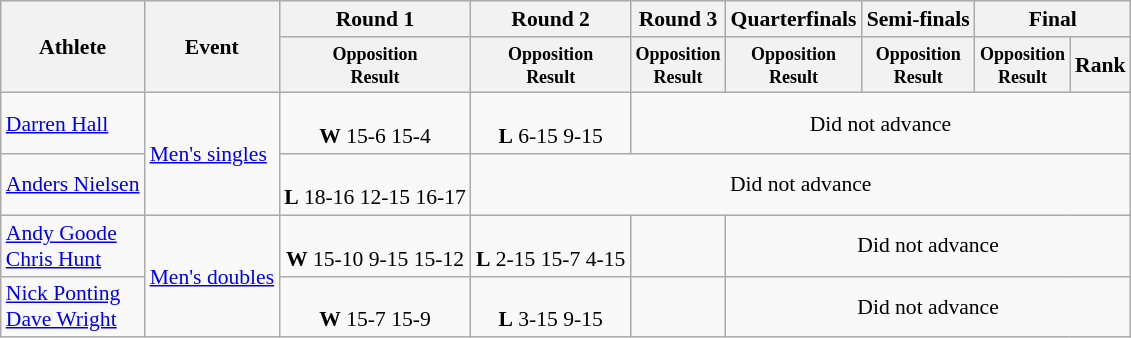<table class=wikitable style="font-size:90%">
<tr>
<th rowspan="2">Athlete</th>
<th rowspan="2">Event</th>
<th>Round 1</th>
<th>Round 2</th>
<th>Round 3</th>
<th>Quarterfinals</th>
<th>Semi-finals</th>
<th colspan="2">Final</th>
</tr>
<tr>
<th style="line-height:1em"><small>Opposition<br>Result</small></th>
<th style="line-height:1em"><small>Opposition<br>Result</small></th>
<th style="line-height:1em"><small>Opposition<br>Result</small></th>
<th style="line-height:1em"><small>Opposition<br>Result</small></th>
<th style="line-height:1em"><small>Opposition<br>Result</small></th>
<th style="line-height:1em"><small>Opposition<br>Result</small></th>
<th>Rank</th>
</tr>
<tr>
<td><a href='#'>Darren Hall</a></td>
<td rowspan=2><a href='#'>Men's singles</a></td>
<td style="text-align:center"><br><strong>W</strong> 15-6 15-4</td>
<td style="text-align:center"><br><strong>L</strong> 6-15 9-15</td>
<td colspan=5 style="text-align:center">Did not advance</td>
</tr>
<tr>
<td><a href='#'>Anders Nielsen</a></td>
<td style="text-align:center"><br><strong>L</strong> 18-16 12-15 16-17</td>
<td colspan=6 style="text-align:center">Did not advance</td>
</tr>
<tr>
<td><a href='#'>Andy Goode</a><br><a href='#'>Chris Hunt</a></td>
<td rowspan=2><a href='#'>Men's doubles</a></td>
<td style="text-align:center"><br><strong>W</strong> 15-10 9-15 15-12</td>
<td style="text-align:center"><br><strong>L</strong> 2-15 15-7 4-15</td>
<td></td>
<td colspan=4 style="text-align:center">Did not advance</td>
</tr>
<tr>
<td><a href='#'>Nick Ponting</a><br><a href='#'>Dave Wright</a></td>
<td style="text-align:center"><br><strong>W</strong> 15-7 15-9</td>
<td style="text-align:center"><br><strong>L</strong> 3-15 9-15</td>
<td></td>
<td colspan=4 style="text-align:center">Did not advance</td>
</tr>
</table>
